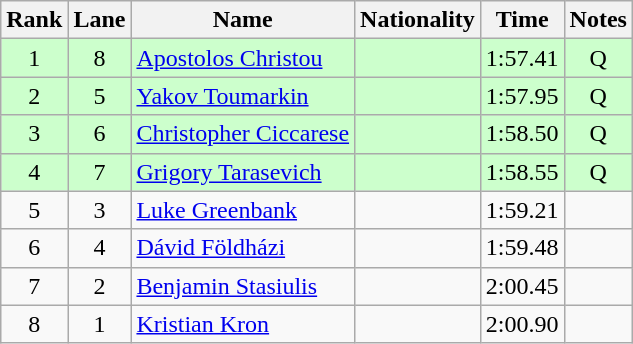<table class="wikitable sortable" style="text-align:center">
<tr>
<th>Rank</th>
<th>Lane</th>
<th>Name</th>
<th>Nationality</th>
<th>Time</th>
<th>Notes</th>
</tr>
<tr bgcolor=ccffcc>
<td>1</td>
<td>8</td>
<td align=left><a href='#'>Apostolos Christou</a></td>
<td align=left></td>
<td>1:57.41</td>
<td>Q</td>
</tr>
<tr bgcolor=ccffcc>
<td>2</td>
<td>5</td>
<td align=left><a href='#'>Yakov Toumarkin</a></td>
<td align=left></td>
<td>1:57.95</td>
<td>Q</td>
</tr>
<tr bgcolor=ccffcc>
<td>3</td>
<td>6</td>
<td align=left><a href='#'>Christopher Ciccarese</a></td>
<td align=left></td>
<td>1:58.50</td>
<td>Q</td>
</tr>
<tr bgcolor=ccffcc>
<td>4</td>
<td>7</td>
<td align=left><a href='#'>Grigory Tarasevich</a></td>
<td align=left></td>
<td>1:58.55</td>
<td>Q</td>
</tr>
<tr>
<td>5</td>
<td>3</td>
<td align=left><a href='#'>Luke Greenbank</a></td>
<td align=left></td>
<td>1:59.21</td>
<td></td>
</tr>
<tr>
<td>6</td>
<td>4</td>
<td align=left><a href='#'>Dávid Földházi</a></td>
<td align=left></td>
<td>1:59.48</td>
<td></td>
</tr>
<tr>
<td>7</td>
<td>2</td>
<td align=left><a href='#'>Benjamin Stasiulis</a></td>
<td align=left></td>
<td>2:00.45</td>
<td></td>
</tr>
<tr>
<td>8</td>
<td>1</td>
<td align=left><a href='#'>Kristian Kron</a></td>
<td align=left></td>
<td>2:00.90</td>
<td></td>
</tr>
</table>
